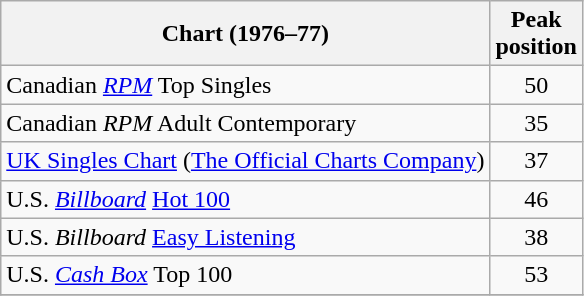<table class="wikitable sortable">
<tr>
<th>Chart (1976–77)</th>
<th>Peak<br>position</th>
</tr>
<tr>
<td>Canadian <em><a href='#'>RPM</a></em> Top Singles</td>
<td style="text-align:center;">50</td>
</tr>
<tr>
<td>Canadian <em>RPM</em> Adult Contemporary</td>
<td style="text-align:center;">35</td>
</tr>
<tr>
<td><a href='#'>UK Singles Chart</a> (<a href='#'>The Official Charts Company</a>)</td>
<td style="text-align:center;">37</td>
</tr>
<tr>
<td>U.S. <em><a href='#'>Billboard</a></em> <a href='#'>Hot 100</a></td>
<td style="text-align:center;">46</td>
</tr>
<tr>
<td>U.S. <em>Billboard</em> <a href='#'>Easy Listening</a></td>
<td style="text-align:center;">38</td>
</tr>
<tr>
<td>U.S. <em><a href='#'>Cash Box</a></em> Top 100 </td>
<td style="text-align:center;">53</td>
</tr>
<tr>
</tr>
</table>
